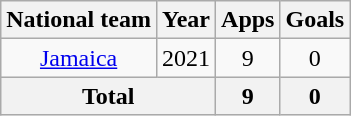<table class="wikitable" style="text-align:center">
<tr>
<th>National team</th>
<th>Year</th>
<th>Apps</th>
<th>Goals</th>
</tr>
<tr>
<td rowspan="1"><a href='#'>Jamaica</a></td>
<td>2021</td>
<td>9</td>
<td>0</td>
</tr>
<tr>
<th colspan="2">Total</th>
<th>9</th>
<th>0</th>
</tr>
</table>
